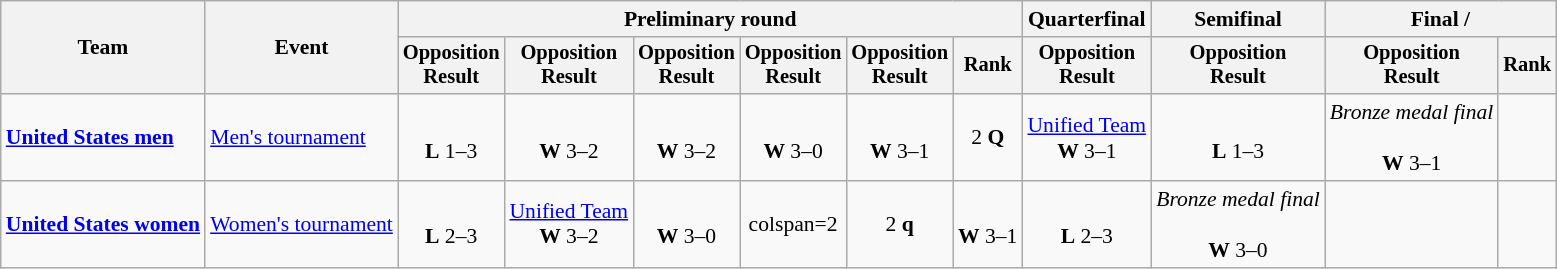<table class=wikitable style=font-size:90%;text-align:center>
<tr>
<th rowspan=2>Team</th>
<th rowspan=2>Event</th>
<th colspan=6>Preliminary round</th>
<th>Quarterfinal</th>
<th>Semifinal</th>
<th colspan=2>Final / </th>
</tr>
<tr style=font-size:95%>
<th>Opposition<br>Result</th>
<th>Opposition<br>Result</th>
<th>Opposition<br>Result</th>
<th>Opposition<br>Result</th>
<th>Opposition<br>Result</th>
<th>Rank</th>
<th>Opposition<br>Result</th>
<th>Opposition<br>Result</th>
<th>Opposition<br>Result</th>
<th>Rank</th>
</tr>
<tr>
<td align=left><strong><a href='#'>United States men</a></strong></td>
<td align=left><a href='#'>Men's tournament</a></td>
<td><br><strong>L</strong> 1–3</td>
<td><br><strong>W</strong> 3–2</td>
<td><br><strong>W</strong> 3–2</td>
<td><br><strong>W</strong> 3–0</td>
<td><br><strong>W</strong> 3–1</td>
<td>2 <strong>Q</strong></td>
<td> <a href='#'>Unified Team</a><br><strong>W</strong> 3–1</td>
<td><br><strong>L</strong> 1–3</td>
<td><em>Bronze medal final</em><br><br><strong>W</strong> 3–1</td>
<td></td>
</tr>
<tr>
<td align=left><strong><a href='#'>United States women</a></strong></td>
<td align=left><a href='#'>Women's tournament</a></td>
<td><br><strong>L</strong> 2–3</td>
<td> <a href='#'>Unified Team</a><br><strong>W</strong> 3–2</td>
<td><br><strong>W</strong> 3–0</td>
<td>colspan=2 </td>
<td>2 <strong>q</strong></td>
<td><br><strong>W</strong> 3–1</td>
<td><br><strong>L</strong> 2–3</td>
<td><em>Bronze medal final</em><br><br><strong>W</strong> 3–0</td>
<td></td>
</tr>
</table>
